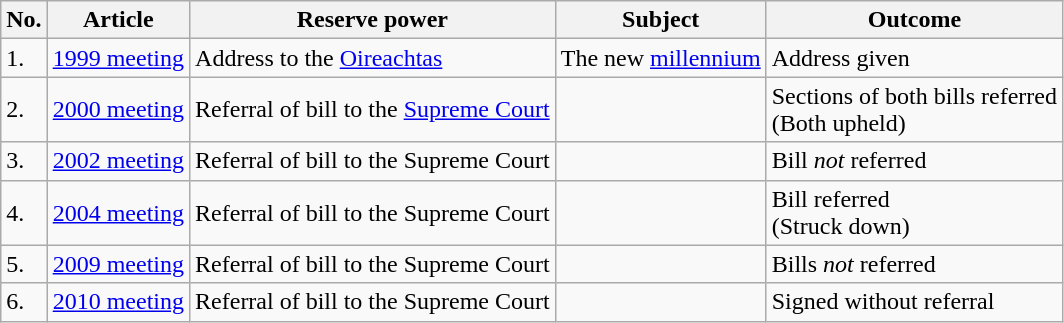<table class="wikitable">
<tr>
<th>No.</th>
<th>Article</th>
<th>Reserve power</th>
<th>Subject</th>
<th>Outcome</th>
</tr>
<tr>
<td>1.</td>
<td><a href='#'>1999 meeting</a></td>
<td>Address to the <a href='#'>Oireachtas</a></td>
<td>The new <a href='#'>millennium</a></td>
<td>Address given</td>
</tr>
<tr>
<td>2.</td>
<td><a href='#'>2000 meeting</a></td>
<td>Referral of bill to the <a href='#'>Supreme Court</a></td>
<td><br></td>
<td>Sections of both bills referred<br>(Both upheld)</td>
</tr>
<tr>
<td>3.</td>
<td><a href='#'>2002 meeting</a></td>
<td>Referral of bill to the Supreme Court</td>
<td></td>
<td>Bill <em>not</em> referred</td>
</tr>
<tr>
<td>4.</td>
<td><a href='#'>2004 meeting</a></td>
<td>Referral of bill to the Supreme Court</td>
<td></td>
<td>Bill referred<br>(Struck down)</td>
</tr>
<tr>
<td>5.</td>
<td><a href='#'>2009 meeting</a></td>
<td>Referral of bill to the Supreme Court</td>
<td><br></td>
<td>Bills <em>not</em> referred</td>
</tr>
<tr>
<td>6.</td>
<td><a href='#'>2010 meeting</a></td>
<td>Referral of bill to the Supreme Court</td>
<td></td>
<td>Signed without referral</td>
</tr>
</table>
